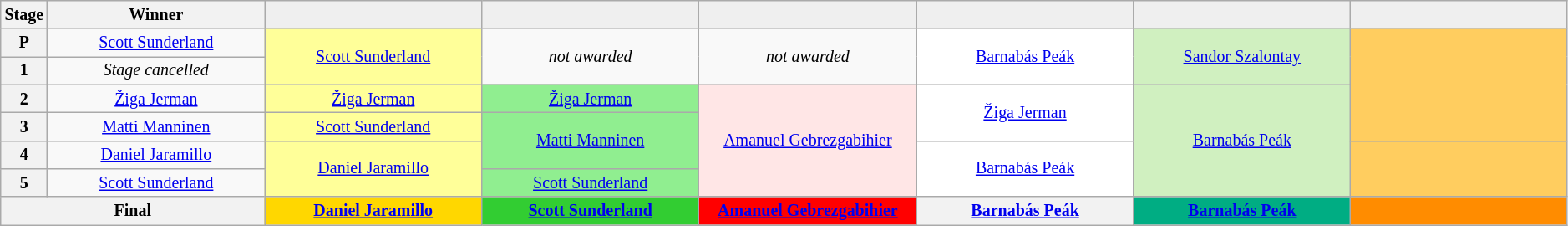<table class="wikitable" style="text-align: center; font-size:smaller;">
<tr style="background:#efefef;">
<th style="width:2%;">Stage</th>
<th style="width:14%;">Winner</th>
<th style="background:#efefef; width:14%;"></th>
<th style="background:#efefef; width:14%;"></th>
<th style="background:#efefef; width:14%;"></th>
<th style="background:#efefef; width:14%;"></th>
<th style="background:#efefef; width:14%;"></th>
<th style="background:#efefef; width:14%;"></th>
</tr>
<tr>
<th>P</th>
<td><a href='#'>Scott Sunderland</a></td>
<td style="background:#FFFF99;" rowspan=2><a href='#'>Scott Sunderland</a></td>
<td rowspan=2><em>not awarded</em></td>
<td rowspan=2><em>not awarded</em></td>
<td style="background:white;" rowspan=2><a href='#'>Barnabás Peák</a></td>
<td style="background:#D0F0C0;" rowspan=2><a href='#'>Sandor Szalontay</a></td>
<td style="background:#FFCD5F;" rowspan=4></td>
</tr>
<tr>
<th>1</th>
<td><em>Stage cancelled</em></td>
</tr>
<tr>
<th>2</th>
<td><a href='#'>Žiga Jerman</a></td>
<td style="background:#FFFF99;"><a href='#'>Žiga Jerman</a></td>
<td style="background:lightgreen;"><a href='#'>Žiga Jerman</a></td>
<td style="background:#FFE6E6;" rowspan=4><a href='#'>Amanuel Gebrezgabihier</a></td>
<td style="background:white;" rowspan=2><a href='#'>Žiga Jerman</a></td>
<td style="background:#D0F0C0;" rowspan=4><a href='#'>Barnabás Peák</a></td>
</tr>
<tr>
<th>3</th>
<td><a href='#'>Matti Manninen</a></td>
<td style="background:#FFFF99;"><a href='#'>Scott Sunderland</a></td>
<td style="background:lightgreen;" rowspan=2><a href='#'>Matti Manninen</a></td>
</tr>
<tr>
<th>4</th>
<td><a href='#'>Daniel Jaramillo</a></td>
<td style="background:#FFFF99;" rowspan=2><a href='#'>Daniel Jaramillo</a></td>
<td style="background:white;" rowspan=2><a href='#'>Barnabás Peák</a></td>
<td style="background:#FFCD5F;" rowspan=2></td>
</tr>
<tr>
<th>5</th>
<td><a href='#'>Scott Sunderland</a></td>
<td style="background:lightgreen;"><a href='#'>Scott Sunderland</a></td>
</tr>
<tr>
<th colspan=2>Final</th>
<th style="background:gold;"><a href='#'>Daniel Jaramillo</a></th>
<th style="background:limegreen;"><a href='#'>Scott Sunderland</a></th>
<th style="background:#f00;"><a href='#'>Amanuel Gebrezgabihier</a></th>
<th style="background:offwhite;"><a href='#'>Barnabás Peák</a></th>
<th style="background:#00AD83"><a href='#'>Barnabás Peák</a></th>
<th style="background:#FF8C00;"></th>
</tr>
</table>
